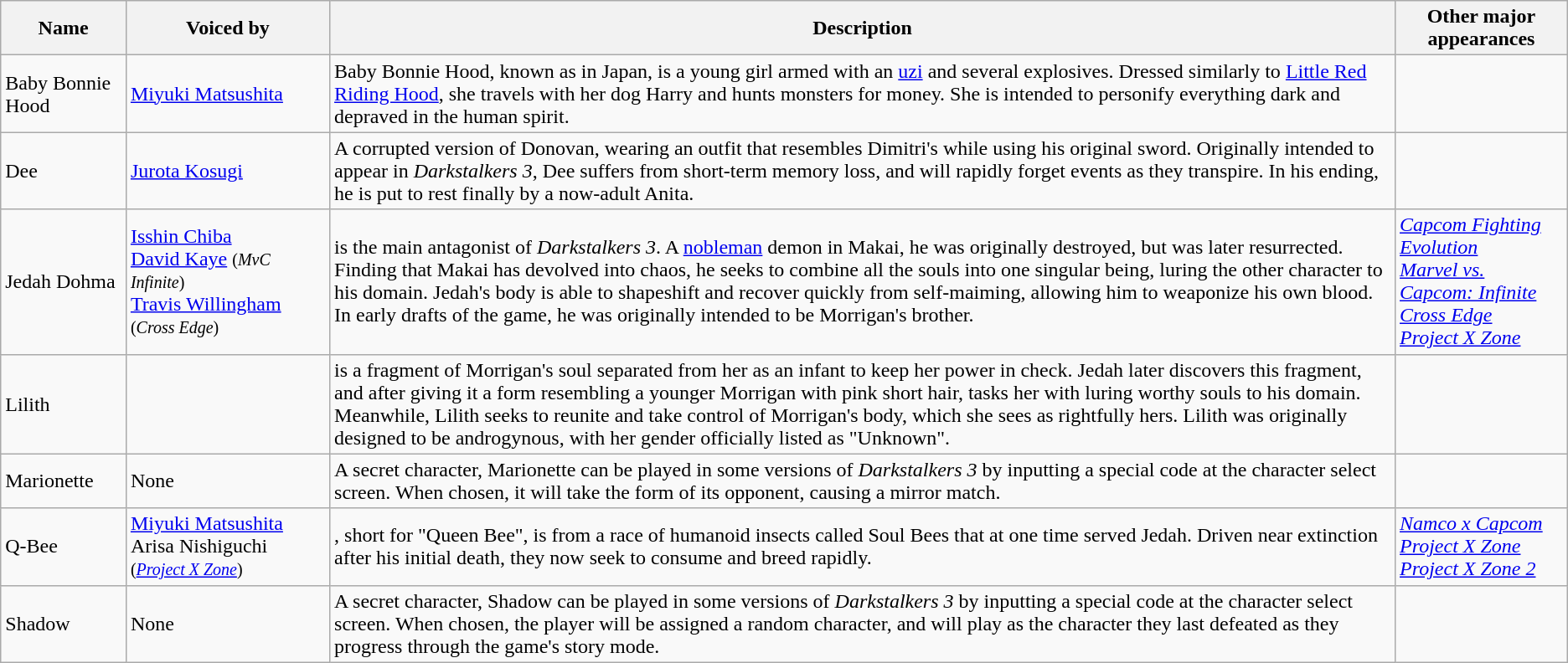<table class="wikitable sortable">
<tr>
<th scope="col" width="8%">Name</th>
<th scope="col" width="13%">Voiced by</th>
<th>Description</th>
<th scope="col" width="11%">Other major appearances</th>
</tr>
<tr id="Baby Bonnie Hood">
<td>Baby Bonnie Hood</td>
<td><a href='#'>Miyuki Matsushita</a></td>
<td>Baby Bonnie Hood, known as  in Japan, is a young girl armed with an <a href='#'>uzi</a> and several explosives. Dressed similarly to <a href='#'>Little Red Riding Hood</a>, she travels with her dog Harry and hunts monsters for money. She is intended to personify everything dark and depraved in the human spirit.</td>
<td></td>
</tr>
<tr id="Dee">
<td>Dee</td>
<td><a href='#'>Jurota Kosugi</a></td>
<td>A corrupted version of Donovan, wearing an outfit that resembles Dimitri's while using his original sword. Originally intended to appear in <em>Darkstalkers 3</em>,  Dee suffers from short-term memory loss, and will rapidly forget events as they transpire. In his ending, he is put to rest finally by a now-adult Anita.</td>
</tr>
<tr id="Jedah">
<td>Jedah Dohma</td>
<td><a href='#'>Isshin Chiba</a><br><a href='#'>David Kaye</a> <small>(<em>MvC Infinite</em>)</small><br><a href='#'>Travis Willingham</a> <small>(<em>Cross Edge</em>)</small></td>
<td> is the main antagonist of <em>Darkstalkers 3</em>. A <a href='#'>nobleman</a> demon in Makai, he was originally destroyed, but was later resurrected. Finding that Makai has devolved into chaos, he seeks to combine all the souls into one singular being, luring the other character to his domain. Jedah's body is able to shapeshift and recover quickly from self-maiming, allowing him to weaponize his own blood. In early drafts of the game, he was originally intended to be Morrigan's brother.</td>
<td><em><a href='#'>Capcom Fighting Evolution</a></em><br><em><a href='#'>Marvel vs. Capcom: Infinite</a></em><br><em><a href='#'>Cross Edge</a></em><br><em><a href='#'>Project X Zone</a></em></td>
</tr>
<tr id="Lilith">
<td>Lilith</td>
<td></td>
<td> is a fragment of Morrigan's soul separated from her as an infant to keep her power in check. Jedah later discovers this fragment, and after giving it a form resembling a younger Morrigan with pink short hair, tasks her with luring worthy souls to his domain. Meanwhile, Lilith seeks to reunite and take control of Morrigan's body, which she sees as rightfully hers. Lilith was originally designed to be androgynous, with her gender officially listed as "Unknown".</td>
<td></td>
</tr>
<tr id="Marrionette">
<td>Marionette</td>
<td>None</td>
<td>A secret character, Marionette can be played in some versions of <em>Darkstalkers 3</em> by inputting a special code at the character select screen. When chosen, it will take the form of its opponent, causing a mirror match.</td>
<td></td>
</tr>
<tr id="q-bee">
<td>Q-Bee</td>
<td><a href='#'>Miyuki Matsushita</a><br>Arisa Nishiguchi <small>(<em><a href='#'>Project X Zone</a></em>)</small></td>
<td>, short for "Queen Bee", is from a race of humanoid insects called Soul Bees that at one time served Jedah. Driven near extinction after his initial death, they now seek to consume and breed rapidly.</td>
<td><em><a href='#'>Namco x Capcom</a></em><br><em><a href='#'>Project X Zone</a></em><br><em><a href='#'>Project X Zone 2</a></em></td>
</tr>
<tr id="shadow">
<td>Shadow</td>
<td>None</td>
<td>A secret character, Shadow can be played in some versions of <em>Darkstalkers 3</em> by inputting a special code at the character select screen. When chosen, the player will be assigned a random character, and will play as the character they last defeated as they progress through the game's story mode.</td>
<td></td>
</tr>
</table>
